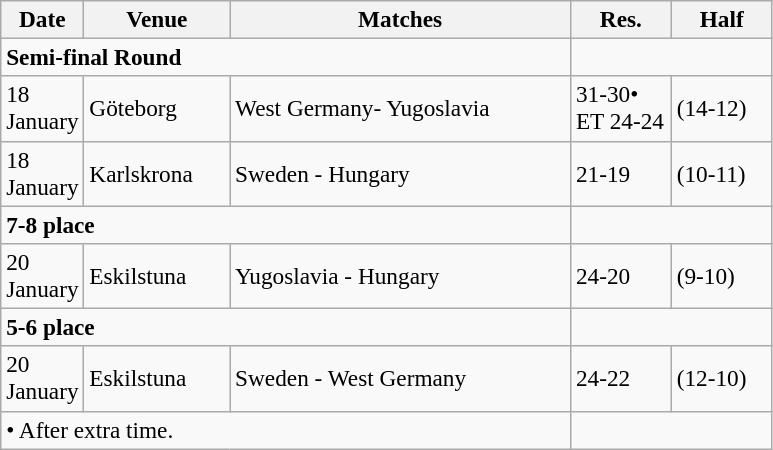<table class="wikitable sortable" style=font-size:97%>
<tr>
<th width="40px">Date</th>
<th width="90px">Venue</th>
<th width="220px">Matches</th>
<th width="60px">Res.</th>
<th width="60px">Half</th>
</tr>
<tr>
<td colspan="3" align="left"><strong>Semi-final Round</strong></td>
</tr>
<tr>
<td>18 January</td>
<td>Göteborg</td>
<td align="left">West Germany- Yugoslavia</td>
<td>31-30• ET 24-24</td>
<td>(14-12)</td>
</tr>
<tr>
<td>18 January</td>
<td>Karlskrona</td>
<td align="left">Sweden - Hungary</td>
<td>21-19</td>
<td>(10-11)</td>
</tr>
<tr>
<td colspan="3" align="left"><strong>7-8 place</strong></td>
</tr>
<tr>
<td>20 January</td>
<td>Eskilstuna</td>
<td align="left">Yugoslavia - Hungary</td>
<td>24-20</td>
<td>(9-10)</td>
</tr>
<tr>
<td colspan="3" align="left"><strong>5-6 place</strong></td>
</tr>
<tr>
<td>20 January</td>
<td>Eskilstuna</td>
<td align="left">Sweden - West Germany</td>
<td>24-22</td>
<td>(12-10)</td>
</tr>
<tr>
<td colspan="3" align="left">• After extra time.</td>
</tr>
</table>
